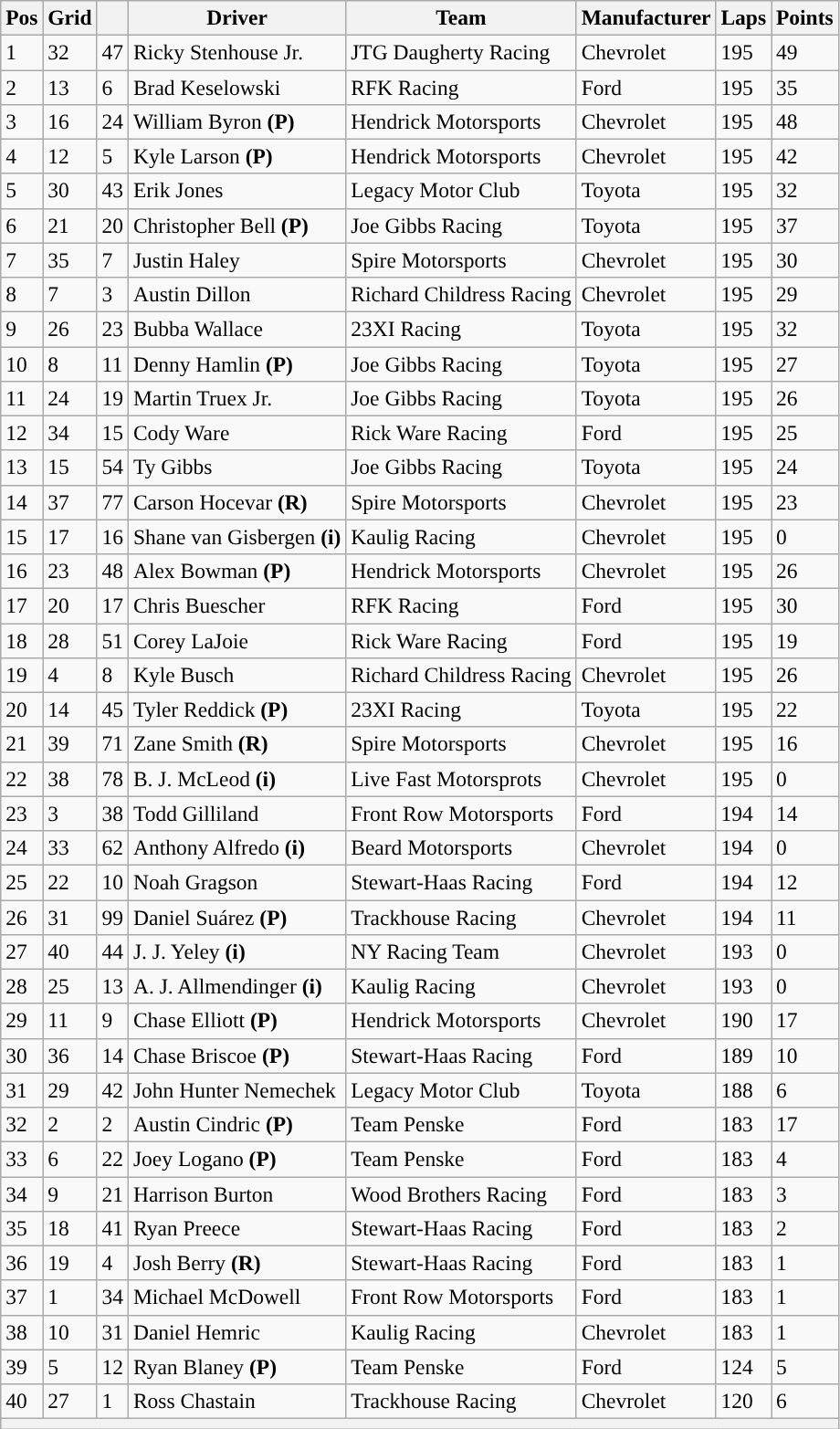<table class="wikitable" style="font-size:98%">
<tr>
<th>Pos</th>
<th>Grid</th>
<th></th>
<th>Driver</th>
<th>Team</th>
<th>Manufacturer</th>
<th>Laps</th>
<th>Points</th>
</tr>
<tr>
<td>1</td>
<td>32</td>
<td>47</td>
<td>Ricky Stenhouse Jr.</td>
<td>JTG Daugherty Racing</td>
<td>Chevrolet</td>
<td>195</td>
<td>49</td>
</tr>
<tr>
<td>2</td>
<td>13</td>
<td>6</td>
<td>Brad Keselowski</td>
<td>RFK Racing</td>
<td>Ford</td>
<td>195</td>
<td>35</td>
</tr>
<tr>
<td>3</td>
<td>16</td>
<td>24</td>
<td>William Byron <strong>(P)</strong></td>
<td>Hendrick Motorsports</td>
<td>Chevrolet</td>
<td>195</td>
<td>48</td>
</tr>
<tr>
<td>4</td>
<td>12</td>
<td>5</td>
<td>Kyle Larson <strong>(P)</strong></td>
<td>Hendrick Motorsports</td>
<td>Chevrolet</td>
<td>195</td>
<td>42</td>
</tr>
<tr>
<td>5</td>
<td>30</td>
<td>43</td>
<td>Erik Jones</td>
<td>Legacy Motor Club</td>
<td>Toyota</td>
<td>195</td>
<td>32</td>
</tr>
<tr>
<td>6</td>
<td>21</td>
<td>20</td>
<td>Christopher Bell <strong>(P)</strong></td>
<td>Joe Gibbs Racing</td>
<td>Toyota</td>
<td>195</td>
<td>37</td>
</tr>
<tr>
<td>7</td>
<td>35</td>
<td>7</td>
<td>Justin Haley</td>
<td>Spire Motorsports</td>
<td>Chevrolet</td>
<td>195</td>
<td>30</td>
</tr>
<tr>
<td>8</td>
<td>7</td>
<td>3</td>
<td>Austin Dillon</td>
<td>Richard Childress Racing</td>
<td>Chevrolet</td>
<td>195</td>
<td>29</td>
</tr>
<tr>
<td>9</td>
<td>26</td>
<td>23</td>
<td>Bubba Wallace</td>
<td>23XI Racing</td>
<td>Toyota</td>
<td>195</td>
<td>32</td>
</tr>
<tr>
<td>10</td>
<td>8</td>
<td>11</td>
<td>Denny Hamlin <strong>(P)</strong></td>
<td>Joe Gibbs Racing</td>
<td>Toyota</td>
<td>195</td>
<td>27</td>
</tr>
<tr>
<td>11</td>
<td>24</td>
<td>19</td>
<td>Martin Truex Jr.</td>
<td>Joe Gibbs Racing</td>
<td>Toyota</td>
<td>195</td>
<td>26</td>
</tr>
<tr>
<td>12</td>
<td>34</td>
<td>15</td>
<td>Cody Ware</td>
<td>Rick Ware Racing</td>
<td>Ford</td>
<td>195</td>
<td>25</td>
</tr>
<tr>
<td>13</td>
<td>15</td>
<td>54</td>
<td>Ty Gibbs</td>
<td>Joe Gibbs Racing</td>
<td>Toyota</td>
<td>195</td>
<td>24</td>
</tr>
<tr>
<td>14</td>
<td>37</td>
<td>77</td>
<td>Carson Hocevar <strong>(R)</strong></td>
<td>Spire Motorsports</td>
<td>Chevrolet</td>
<td>195</td>
<td>23</td>
</tr>
<tr>
<td>15</td>
<td>17</td>
<td>16</td>
<td>Shane van Gisbergen <strong>(i)</strong></td>
<td>Kaulig Racing</td>
<td>Chevrolet</td>
<td>195</td>
<td>0</td>
</tr>
<tr>
<td>16</td>
<td>23</td>
<td>48</td>
<td>Alex Bowman <strong>(P)</strong></td>
<td>Hendrick Motorsports</td>
<td>Chevrolet</td>
<td>195</td>
<td>26</td>
</tr>
<tr>
<td>17</td>
<td>20</td>
<td>17</td>
<td>Chris Buescher</td>
<td>RFK Racing</td>
<td>Ford</td>
<td>195</td>
<td>30</td>
</tr>
<tr>
<td>18</td>
<td>28</td>
<td>51</td>
<td>Corey LaJoie</td>
<td>Rick Ware Racing</td>
<td>Ford</td>
<td>195</td>
<td>19</td>
</tr>
<tr>
<td>19</td>
<td>4</td>
<td>8</td>
<td>Kyle Busch</td>
<td>Richard Childress Racing</td>
<td>Chevrolet</td>
<td>195</td>
<td>26</td>
</tr>
<tr>
<td>20</td>
<td>14</td>
<td>45</td>
<td>Tyler Reddick <strong>(P)</strong></td>
<td>23XI Racing</td>
<td>Toyota</td>
<td>195</td>
<td>22</td>
</tr>
<tr>
<td>21</td>
<td>39</td>
<td>71</td>
<td>Zane Smith <strong>(R)</strong></td>
<td>Spire Motorsports</td>
<td>Chevrolet</td>
<td>195</td>
<td>16</td>
</tr>
<tr>
<td>22</td>
<td>38</td>
<td>78</td>
<td>B. J. McLeod <strong>(i)</strong></td>
<td>Live Fast Motorsprots</td>
<td>Chevrolet</td>
<td>195</td>
<td>0</td>
</tr>
<tr>
<td>23</td>
<td>3</td>
<td>38</td>
<td>Todd Gilliland</td>
<td>Front Row Motorsports</td>
<td>Ford</td>
<td>194</td>
<td>14</td>
</tr>
<tr>
<td>24</td>
<td>33</td>
<td>62</td>
<td>Anthony Alfredo <strong>(i)</strong></td>
<td>Beard Motorsports</td>
<td>Chevrolet</td>
<td>194</td>
<td>0</td>
</tr>
<tr>
<td>25</td>
<td>22</td>
<td>10</td>
<td>Noah Gragson</td>
<td>Stewart-Haas Racing</td>
<td>Ford</td>
<td>194</td>
<td>12</td>
</tr>
<tr>
<td>26</td>
<td>31</td>
<td>99</td>
<td>Daniel Suárez <strong>(P)</strong></td>
<td>Trackhouse Racing</td>
<td>Chevrolet</td>
<td>194</td>
<td>11</td>
</tr>
<tr>
<td>27</td>
<td>40</td>
<td>44</td>
<td>J. J. Yeley <strong>(i)</strong></td>
<td>NY Racing Team</td>
<td>Chevrolet</td>
<td>193</td>
<td>0</td>
</tr>
<tr>
<td>28</td>
<td>25</td>
<td>13</td>
<td>A. J. Allmendinger <strong>(i)</strong></td>
<td>Kaulig Racing</td>
<td>Chevrolet</td>
<td>193</td>
<td>0</td>
</tr>
<tr>
<td>29</td>
<td>11</td>
<td>9</td>
<td>Chase Elliott <strong>(P)</strong></td>
<td>Hendrick Motorsports</td>
<td>Chevrolet</td>
<td>190</td>
<td>17</td>
</tr>
<tr>
<td>30</td>
<td>36</td>
<td>14</td>
<td>Chase Briscoe <strong>(P)</strong></td>
<td>Stewart-Haas Racing</td>
<td>Ford</td>
<td>189</td>
<td>10</td>
</tr>
<tr>
<td>31</td>
<td>29</td>
<td>42</td>
<td>John Hunter Nemechek</td>
<td>Legacy Motor Club</td>
<td>Toyota</td>
<td>188</td>
<td>6</td>
</tr>
<tr>
<td>32</td>
<td>2</td>
<td>2</td>
<td>Austin Cindric <strong>(P)</strong></td>
<td>Team Penske</td>
<td>Ford</td>
<td>183</td>
<td>17</td>
</tr>
<tr>
<td>33</td>
<td>6</td>
<td>22</td>
<td>Joey Logano <strong>(P)</strong></td>
<td>Team Penske</td>
<td>Ford</td>
<td>183</td>
<td>4</td>
</tr>
<tr>
<td>34</td>
<td>9</td>
<td>21</td>
<td>Harrison Burton</td>
<td>Wood Brothers Racing</td>
<td>Ford</td>
<td>183</td>
<td>3</td>
</tr>
<tr>
<td>35</td>
<td>18</td>
<td>41</td>
<td>Ryan Preece</td>
<td>Stewart-Haas Racing</td>
<td>Ford</td>
<td>183</td>
<td>2</td>
</tr>
<tr>
<td>36</td>
<td>19</td>
<td>4</td>
<td>Josh Berry <strong>(R)</strong></td>
<td>Stewart-Haas Racing</td>
<td>Ford</td>
<td>183</td>
<td>1</td>
</tr>
<tr>
<td>37</td>
<td>1</td>
<td>34</td>
<td>Michael McDowell</td>
<td>Front Row Motorsports</td>
<td>Ford</td>
<td>183</td>
<td>1</td>
</tr>
<tr>
<td>38</td>
<td>10</td>
<td>31</td>
<td>Daniel Hemric</td>
<td>Kaulig Racing</td>
<td>Chevrolet</td>
<td>183</td>
<td>1</td>
</tr>
<tr>
<td>39</td>
<td>5</td>
<td>12</td>
<td>Ryan Blaney <strong>(P)</strong></td>
<td>Team Penske</td>
<td>Ford</td>
<td>124</td>
<td>5</td>
</tr>
<tr>
<td>40</td>
<td>27</td>
<td>1</td>
<td>Ross Chastain</td>
<td>Trackhouse Racing</td>
<td>Chevrolet</td>
<td>120</td>
<td>6</td>
</tr>
<tr>
<th colspan="8"></th>
</tr>
</table>
